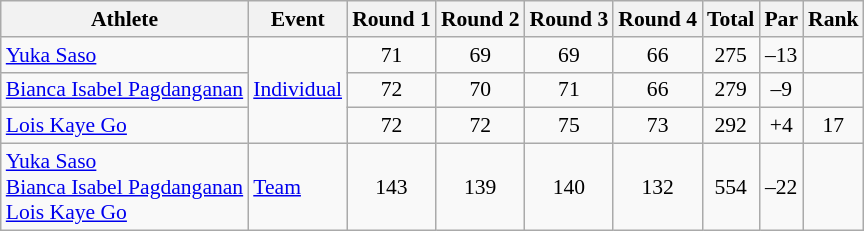<table class=wikitable style="font-size:90%">
<tr>
<th>Athlete</th>
<th>Event</th>
<th>Round 1</th>
<th>Round 2</th>
<th>Round 3</th>
<th>Round 4</th>
<th>Total</th>
<th>Par</th>
<th>Rank</th>
</tr>
<tr>
<td><a href='#'>Yuka Saso</a></td>
<td rowspan=3><a href='#'>Individual</a></td>
<td align=center>71</td>
<td align=center>69</td>
<td align=center>69</td>
<td align=center>66</td>
<td align=center>275</td>
<td align=center>–13</td>
<td align=center></td>
</tr>
<tr>
<td><a href='#'>Bianca Isabel Pagdanganan</a></td>
<td align=center>72</td>
<td align=center>70</td>
<td align=center>71</td>
<td align=center>66</td>
<td align=center>279</td>
<td align=center>–9</td>
<td align=center></td>
</tr>
<tr>
<td><a href='#'>Lois Kaye Go</a></td>
<td align=center>72</td>
<td align=center>72</td>
<td align=center>75</td>
<td align=center>73</td>
<td align=center>292</td>
<td align=center>+4</td>
<td align=center>17</td>
</tr>
<tr>
<td><a href='#'>Yuka Saso</a><br><a href='#'>Bianca Isabel Pagdanganan</a><br><a href='#'>Lois Kaye Go</a></td>
<td><a href='#'>Team</a></td>
<td align=center>143</td>
<td align=center>139</td>
<td align=center>140</td>
<td align=center>132</td>
<td align=center>554</td>
<td align=center>–22</td>
<td align=center></td>
</tr>
</table>
